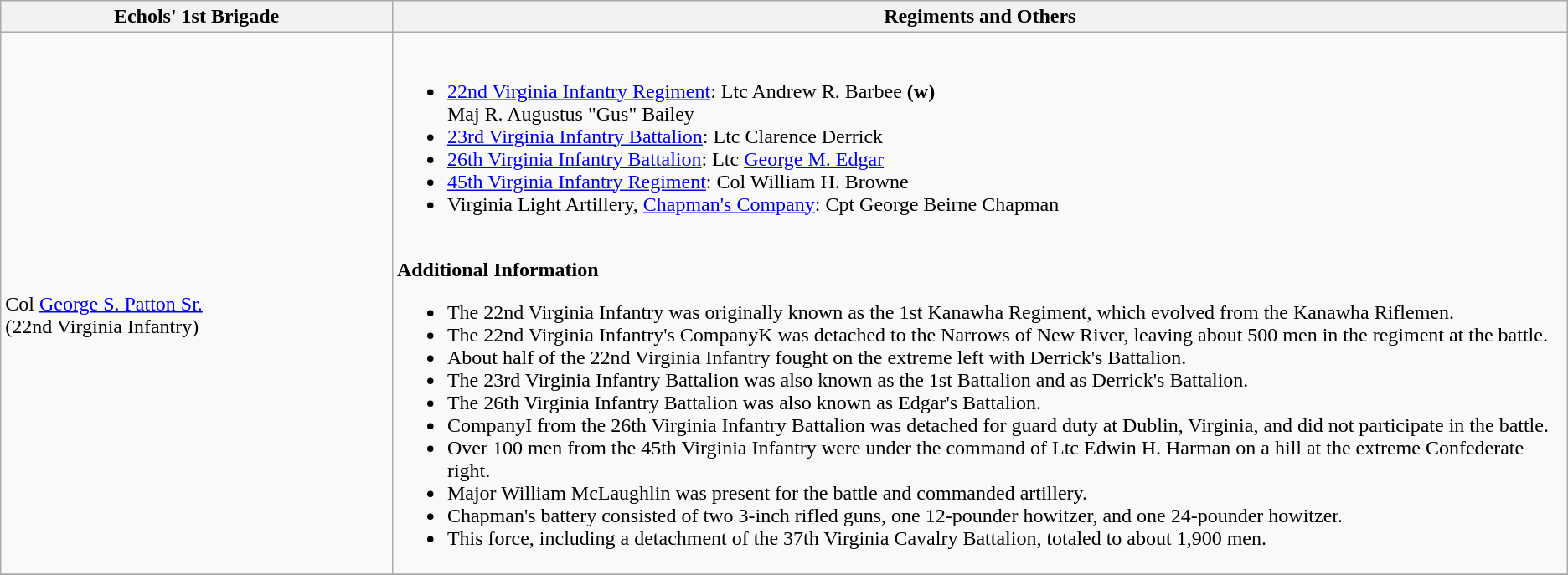<table class="wikitable">
<tr>
<th width=25%>Echols' 1st Brigade</th>
<th>Regiments and Others</th>
</tr>
<tr>
<td><br>Col <a href='#'>George S. Patton Sr.</a><br>(22nd Virginia Infantry)</td>
<td><br><ul><li><a href='#'>22nd Virginia Infantry Regiment</a>: Ltc Andrew R. Barbee <strong>(w)</strong><br>Maj R. Augustus "Gus" Bailey</li><li><a href='#'>23rd Virginia Infantry Battalion</a>: Ltc Clarence Derrick</li><li><a href='#'>26th Virginia Infantry Battalion</a>: Ltc <a href='#'>George M. Edgar</a></li><li><a href='#'>45th Virginia Infantry Regiment</a>: Col William H. Browne</li><li>Virginia Light Artillery, <a href='#'>Chapman's Company</a>: Cpt George Beirne Chapman</li></ul><br>
<strong>Additional Information</strong><ul><li>The 22nd Virginia Infantry was originally known as the 1st Kanawha Regiment, which evolved from the Kanawha Riflemen.</li><li>The 22nd Virginia Infantry's CompanyK was detached to the Narrows of New River, leaving about 500 men in the regiment at the battle.</li><li>About half of the 22nd Virginia Infantry fought on the extreme left with Derrick's Battalion.</li><li>The 23rd Virginia Infantry Battalion was also known as the 1st Battalion and as Derrick's Battalion.</li><li>The 26th Virginia Infantry Battalion was also known as Edgar's Battalion.</li><li>CompanyI from the 26th Virginia Infantry Battalion was detached for guard duty at Dublin, Virginia, and did not participate in the battle.</li><li>Over 100 men from the 45th Virginia Infantry were under the command of Ltc Edwin H. Harman on a hill at the extreme Confederate right.</li><li>Major William McLaughlin was present for the battle and commanded artillery.</li><li>Chapman's battery consisted of two 3-inch rifled guns, one 12-pounder howitzer, and one 24-pounder howitzer.</li><li>This force, including a detachment of the 37th Virginia Cavalry Battalion, totaled to about 1,900 men.</li></ul></td>
</tr>
<tr>
</tr>
</table>
